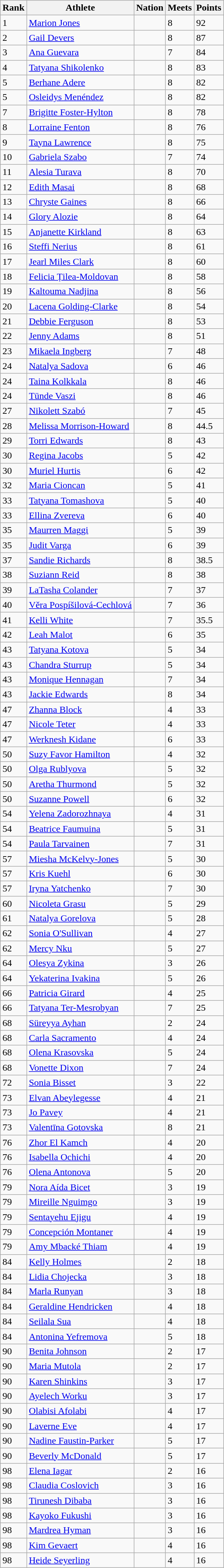<table class=wikitable>
<tr>
<th>Rank</th>
<th>Athlete</th>
<th>Nation</th>
<th>Meets</th>
<th>Points</th>
</tr>
<tr>
<td>1</td>
<td><a href='#'>Marion Jones</a></td>
<td></td>
<td>8</td>
<td>92</td>
</tr>
<tr>
<td>2</td>
<td><a href='#'>Gail Devers</a></td>
<td></td>
<td>8</td>
<td>87</td>
</tr>
<tr>
<td>3</td>
<td><a href='#'>Ana Guevara</a></td>
<td></td>
<td>7</td>
<td>84</td>
</tr>
<tr>
<td>4</td>
<td><a href='#'>Tatyana Shikolenko</a></td>
<td></td>
<td>8</td>
<td>83</td>
</tr>
<tr>
<td>5</td>
<td><a href='#'>Berhane Adere</a></td>
<td></td>
<td>8</td>
<td>82</td>
</tr>
<tr>
<td>5</td>
<td><a href='#'>Osleidys Menéndez</a></td>
<td></td>
<td>8</td>
<td>82</td>
</tr>
<tr>
<td>7</td>
<td><a href='#'>Brigitte Foster-Hylton</a></td>
<td></td>
<td>8</td>
<td>78</td>
</tr>
<tr>
<td>8</td>
<td><a href='#'>Lorraine Fenton</a></td>
<td></td>
<td>8</td>
<td>76</td>
</tr>
<tr>
<td>9</td>
<td><a href='#'>Tayna Lawrence</a></td>
<td></td>
<td>8</td>
<td>75</td>
</tr>
<tr>
<td>10</td>
<td><a href='#'>Gabriela Szabo</a></td>
<td></td>
<td>7</td>
<td>74</td>
</tr>
<tr>
<td>11</td>
<td><a href='#'>Alesia Turava</a></td>
<td></td>
<td>8</td>
<td>70</td>
</tr>
<tr>
<td>12</td>
<td><a href='#'>Edith Masai</a></td>
<td></td>
<td>8</td>
<td>68</td>
</tr>
<tr>
<td>13</td>
<td><a href='#'>Chryste Gaines</a></td>
<td></td>
<td>8</td>
<td>66</td>
</tr>
<tr>
<td>14</td>
<td><a href='#'>Glory Alozie</a></td>
<td></td>
<td>8</td>
<td>64</td>
</tr>
<tr>
<td>15</td>
<td><a href='#'>Anjanette Kirkland</a></td>
<td></td>
<td>8</td>
<td>63</td>
</tr>
<tr>
<td>16</td>
<td><a href='#'>Steffi Nerius</a></td>
<td></td>
<td>8</td>
<td>61</td>
</tr>
<tr>
<td>17</td>
<td><a href='#'>Jearl Miles Clark</a></td>
<td></td>
<td>8</td>
<td>60</td>
</tr>
<tr>
<td>18</td>
<td><a href='#'>Felicia Țilea-Moldovan</a></td>
<td></td>
<td>8</td>
<td>58</td>
</tr>
<tr>
<td>19</td>
<td><a href='#'>Kaltouma Nadjina</a></td>
<td></td>
<td>8</td>
<td>56</td>
</tr>
<tr>
<td>20</td>
<td><a href='#'>Lacena Golding-Clarke</a></td>
<td></td>
<td>8</td>
<td>54</td>
</tr>
<tr>
<td>21</td>
<td><a href='#'>Debbie Ferguson</a></td>
<td></td>
<td>8</td>
<td>53</td>
</tr>
<tr>
<td>22</td>
<td><a href='#'>Jenny Adams</a></td>
<td></td>
<td>8</td>
<td>51</td>
</tr>
<tr>
<td>23</td>
<td><a href='#'>Mikaela Ingberg</a></td>
<td></td>
<td>7</td>
<td>48</td>
</tr>
<tr>
<td>24</td>
<td><a href='#'>Natalya Sadova</a></td>
<td></td>
<td>6</td>
<td>46</td>
</tr>
<tr>
<td>24</td>
<td><a href='#'>Taina Kolkkala</a></td>
<td></td>
<td>8</td>
<td>46</td>
</tr>
<tr>
<td>24</td>
<td><a href='#'>Tünde Vaszi</a></td>
<td></td>
<td>8</td>
<td>46</td>
</tr>
<tr>
<td>27</td>
<td><a href='#'>Nikolett Szabó</a></td>
<td></td>
<td>7</td>
<td>45</td>
</tr>
<tr>
<td>28</td>
<td><a href='#'>Melissa Morrison-Howard</a></td>
<td></td>
<td>8</td>
<td>44.5</td>
</tr>
<tr>
<td>29</td>
<td><a href='#'>Torri Edwards</a></td>
<td></td>
<td>8</td>
<td>43</td>
</tr>
<tr>
<td>30</td>
<td><a href='#'>Regina Jacobs</a></td>
<td></td>
<td>5</td>
<td>42</td>
</tr>
<tr>
<td>30</td>
<td><a href='#'>Muriel Hurtis</a></td>
<td></td>
<td>6</td>
<td>42</td>
</tr>
<tr>
<td>32</td>
<td><a href='#'>Maria Cioncan</a></td>
<td></td>
<td>5</td>
<td>41</td>
</tr>
<tr>
<td>33</td>
<td><a href='#'>Tatyana Tomashova</a></td>
<td></td>
<td>5</td>
<td>40</td>
</tr>
<tr>
<td>33</td>
<td><a href='#'>Ellina Zvereva</a></td>
<td></td>
<td>6</td>
<td>40</td>
</tr>
<tr>
<td>35</td>
<td><a href='#'>Maurren Maggi</a></td>
<td></td>
<td>5</td>
<td>39</td>
</tr>
<tr>
<td>35</td>
<td><a href='#'>Judit Varga</a></td>
<td></td>
<td>6</td>
<td>39</td>
</tr>
<tr>
<td>37</td>
<td><a href='#'>Sandie Richards</a></td>
<td></td>
<td>8</td>
<td>38.5</td>
</tr>
<tr>
<td>38</td>
<td><a href='#'>Suziann Reid</a></td>
<td></td>
<td>8</td>
<td>38</td>
</tr>
<tr>
<td>39</td>
<td><a href='#'>LaTasha Colander</a></td>
<td></td>
<td>7</td>
<td>37</td>
</tr>
<tr>
<td>40</td>
<td><a href='#'>Věra Pospíšilová-Cechlová</a></td>
<td></td>
<td>7</td>
<td>36</td>
</tr>
<tr>
<td>41</td>
<td><a href='#'>Kelli White</a></td>
<td></td>
<td>7</td>
<td>35.5</td>
</tr>
<tr>
<td>42</td>
<td><a href='#'>Leah Malot</a></td>
<td></td>
<td>6</td>
<td>35</td>
</tr>
<tr>
<td>43</td>
<td><a href='#'>Tatyana Kotova</a></td>
<td></td>
<td>5</td>
<td>34</td>
</tr>
<tr>
<td>43</td>
<td><a href='#'>Chandra Sturrup</a></td>
<td></td>
<td>5</td>
<td>34</td>
</tr>
<tr>
<td>43</td>
<td><a href='#'>Monique Hennagan</a></td>
<td></td>
<td>7</td>
<td>34</td>
</tr>
<tr>
<td>43</td>
<td><a href='#'>Jackie Edwards</a></td>
<td></td>
<td>8</td>
<td>34</td>
</tr>
<tr>
<td>47</td>
<td><a href='#'>Zhanna Block</a></td>
<td></td>
<td>4</td>
<td>33</td>
</tr>
<tr>
<td>47</td>
<td><a href='#'>Nicole Teter</a></td>
<td></td>
<td>4</td>
<td>33</td>
</tr>
<tr>
<td>47</td>
<td><a href='#'>Werknesh Kidane</a></td>
<td></td>
<td>6</td>
<td>33</td>
</tr>
<tr>
<td>50</td>
<td><a href='#'>Suzy Favor Hamilton</a></td>
<td></td>
<td>4</td>
<td>32</td>
</tr>
<tr>
<td>50</td>
<td><a href='#'>Olga Rublyova</a></td>
<td></td>
<td>5</td>
<td>32</td>
</tr>
<tr>
<td>50</td>
<td><a href='#'>Aretha Thurmond</a></td>
<td></td>
<td>5</td>
<td>32</td>
</tr>
<tr>
<td>50</td>
<td><a href='#'>Suzanne Powell</a></td>
<td></td>
<td>6</td>
<td>32</td>
</tr>
<tr>
<td>54</td>
<td><a href='#'>Yelena Zadorozhnaya</a></td>
<td></td>
<td>4</td>
<td>31</td>
</tr>
<tr>
<td>54</td>
<td><a href='#'>Beatrice Faumuina</a></td>
<td></td>
<td>5</td>
<td>31</td>
</tr>
<tr>
<td>54</td>
<td><a href='#'>Paula Tarvainen</a></td>
<td></td>
<td>7</td>
<td>31</td>
</tr>
<tr>
<td>57</td>
<td><a href='#'>Miesha McKelvy-Jones</a></td>
<td></td>
<td>5</td>
<td>30</td>
</tr>
<tr>
<td>57</td>
<td><a href='#'>Kris Kuehl</a></td>
<td></td>
<td>6</td>
<td>30</td>
</tr>
<tr>
<td>57</td>
<td><a href='#'>Iryna Yatchenko</a></td>
<td></td>
<td>7</td>
<td>30</td>
</tr>
<tr>
<td>60</td>
<td><a href='#'>Nicoleta Grasu</a></td>
<td></td>
<td>5</td>
<td>29</td>
</tr>
<tr>
<td>61</td>
<td><a href='#'>Natalya Gorelova</a></td>
<td></td>
<td>5</td>
<td>28</td>
</tr>
<tr>
<td>62</td>
<td><a href='#'>Sonia O'Sullivan</a></td>
<td></td>
<td>4</td>
<td>27</td>
</tr>
<tr>
<td>62</td>
<td><a href='#'>Mercy Nku</a></td>
<td></td>
<td>5</td>
<td>27</td>
</tr>
<tr>
<td>64</td>
<td><a href='#'>Olesya Zykina</a></td>
<td></td>
<td>3</td>
<td>26</td>
</tr>
<tr>
<td>64</td>
<td><a href='#'>Yekaterina Ivakina</a></td>
<td></td>
<td>5</td>
<td>26</td>
</tr>
<tr>
<td>66</td>
<td><a href='#'>Patricia Girard</a></td>
<td></td>
<td>4</td>
<td>25</td>
</tr>
<tr>
<td>66</td>
<td><a href='#'>Tatyana Ter-Mesrobyan</a></td>
<td></td>
<td>7</td>
<td>25</td>
</tr>
<tr>
<td>68</td>
<td><a href='#'>Süreyya Ayhan</a></td>
<td></td>
<td>2</td>
<td>24</td>
</tr>
<tr>
<td>68</td>
<td><a href='#'>Carla Sacramento</a></td>
<td></td>
<td>4</td>
<td>24</td>
</tr>
<tr>
<td>68</td>
<td><a href='#'>Olena Krasovska</a></td>
<td></td>
<td>5</td>
<td>24</td>
</tr>
<tr>
<td>68</td>
<td><a href='#'>Vonette Dixon</a></td>
<td></td>
<td>7</td>
<td>24</td>
</tr>
<tr>
<td>72</td>
<td><a href='#'>Sonia Bisset</a></td>
<td></td>
<td>3</td>
<td>22</td>
</tr>
<tr>
<td>73</td>
<td><a href='#'>Elvan Abeylegesse</a></td>
<td></td>
<td>4</td>
<td>21</td>
</tr>
<tr>
<td>73</td>
<td><a href='#'>Jo Pavey</a></td>
<td></td>
<td>4</td>
<td>21</td>
</tr>
<tr>
<td>73</td>
<td><a href='#'>Valentīna Gotovska</a></td>
<td></td>
<td>8</td>
<td>21</td>
</tr>
<tr>
<td>76</td>
<td><a href='#'>Zhor El Kamch</a></td>
<td></td>
<td>4</td>
<td>20</td>
</tr>
<tr>
<td>76</td>
<td><a href='#'>Isabella Ochichi</a></td>
<td></td>
<td>4</td>
<td>20</td>
</tr>
<tr>
<td>76</td>
<td><a href='#'>Olena Antonova</a></td>
<td></td>
<td>5</td>
<td>20</td>
</tr>
<tr>
<td>79</td>
<td><a href='#'>Nora Aída Bicet</a></td>
<td></td>
<td>3</td>
<td>19</td>
</tr>
<tr>
<td>79</td>
<td><a href='#'>Mireille Nguimgo</a></td>
<td></td>
<td>3</td>
<td>19</td>
</tr>
<tr>
<td>79</td>
<td><a href='#'>Sentayehu Ejigu</a></td>
<td></td>
<td>4</td>
<td>19</td>
</tr>
<tr>
<td>79</td>
<td><a href='#'>Concepción Montaner</a></td>
<td></td>
<td>4</td>
<td>19</td>
</tr>
<tr>
<td>79</td>
<td><a href='#'>Amy Mbacké Thiam</a></td>
<td></td>
<td>4</td>
<td>19</td>
</tr>
<tr>
<td>84</td>
<td><a href='#'>Kelly Holmes</a></td>
<td></td>
<td>2</td>
<td>18</td>
</tr>
<tr>
<td>84</td>
<td><a href='#'>Lidia Chojecka</a></td>
<td></td>
<td>3</td>
<td>18</td>
</tr>
<tr>
<td>84</td>
<td><a href='#'>Marla Runyan</a></td>
<td></td>
<td>3</td>
<td>18</td>
</tr>
<tr>
<td>84</td>
<td><a href='#'>Geraldine Hendricken</a></td>
<td></td>
<td>4</td>
<td>18</td>
</tr>
<tr>
<td>84</td>
<td><a href='#'>Seilala Sua</a></td>
<td></td>
<td>4</td>
<td>18</td>
</tr>
<tr>
<td>84</td>
<td><a href='#'>Antonina Yefremova</a></td>
<td></td>
<td>5</td>
<td>18</td>
</tr>
<tr>
<td>90</td>
<td><a href='#'>Benita Johnson</a></td>
<td></td>
<td>2</td>
<td>17</td>
</tr>
<tr>
<td>90</td>
<td><a href='#'>Maria Mutola</a></td>
<td></td>
<td>2</td>
<td>17</td>
</tr>
<tr>
<td>90</td>
<td><a href='#'>Karen Shinkins</a></td>
<td></td>
<td>3</td>
<td>17</td>
</tr>
<tr>
<td>90</td>
<td><a href='#'>Ayelech Worku</a></td>
<td></td>
<td>3</td>
<td>17</td>
</tr>
<tr>
<td>90</td>
<td><a href='#'>Olabisi Afolabi</a></td>
<td></td>
<td>4</td>
<td>17</td>
</tr>
<tr>
<td>90</td>
<td><a href='#'>Laverne Eve</a></td>
<td></td>
<td>4</td>
<td>17</td>
</tr>
<tr>
<td>90</td>
<td><a href='#'>Nadine Faustin-Parker</a></td>
<td></td>
<td>5</td>
<td>17</td>
</tr>
<tr>
<td>90</td>
<td><a href='#'>Beverly McDonald</a></td>
<td></td>
<td>5</td>
<td>17</td>
</tr>
<tr>
<td>98</td>
<td><a href='#'>Elena Iagar</a></td>
<td></td>
<td>2</td>
<td>16</td>
</tr>
<tr>
<td>98</td>
<td><a href='#'>Claudia Coslovich</a></td>
<td></td>
<td>3</td>
<td>16</td>
</tr>
<tr>
<td>98</td>
<td><a href='#'>Tirunesh Dibaba</a></td>
<td></td>
<td>3</td>
<td>16</td>
</tr>
<tr>
<td>98</td>
<td><a href='#'>Kayoko Fukushi</a></td>
<td></td>
<td>3</td>
<td>16</td>
</tr>
<tr>
<td>98</td>
<td><a href='#'>Mardrea Hyman</a></td>
<td></td>
<td>3</td>
<td>16</td>
</tr>
<tr>
<td>98</td>
<td><a href='#'>Kim Gevaert</a></td>
<td></td>
<td>4</td>
<td>16</td>
</tr>
<tr>
<td>98</td>
<td><a href='#'>Heide Seyerling</a></td>
<td></td>
<td>4</td>
<td>16</td>
</tr>
</table>
